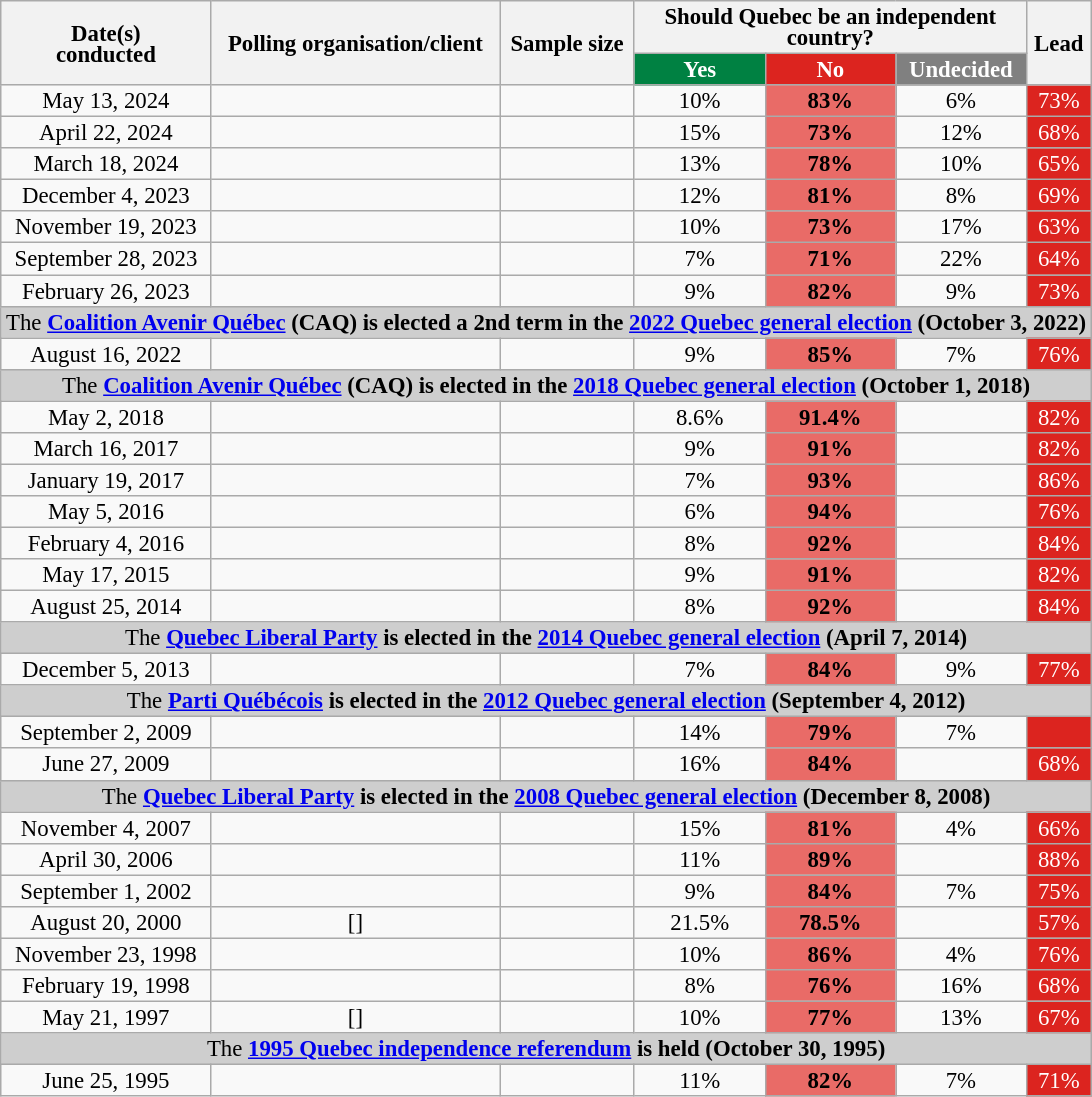<table class="wikitable sortable" style="text-align: center; line-height: 14px; font-size: 95%;">
<tr>
<th rowspan="2">Date(s)<br>conducted</th>
<th rowspan="2">Polling organisation/client</th>
<th rowspan="2">Sample size</th>
<th colspan="3">Should Quebec be an independent country?</th>
<th rowspan="2">Lead</th>
</tr>
<tr>
<th class="unsortable" style="background: rgb(0, 129, 66); width: 80px; color: white;">Yes</th>
<th class="unsortable" style="background: rgb(220, 36, 31); width: 80px; color: white;">No</th>
<th class="unsortable" style="background: gray; width: 80px; color: white;">Undecided</th>
</tr>
<tr>
<td>May 13, 2024</td>
<td></td>
<td></td>
<td>10%</td>
<td style="background: rgb(233, 107, 103);"><strong>83%</strong></td>
<td>6%</td>
<td style="background:  rgb(220, 36, 31); color: white;">73%</td>
</tr>
<tr>
<td>April 22, 2024</td>
<td></td>
<td></td>
<td>15%</td>
<td style="background: rgb(233, 107, 103);"><strong>73%</strong></td>
<td>12%</td>
<td style="background:  rgb(220, 36, 31); color: white;">68%</td>
</tr>
<tr>
<td>March 18, 2024</td>
<td></td>
<td></td>
<td>13%</td>
<td style="background: rgb(233, 107, 103);"><strong>78%</strong></td>
<td>10%</td>
<td style="background:  rgb(220, 36, 31); color: white;">65%</td>
</tr>
<tr>
<td>December 4, 2023</td>
<td></td>
<td></td>
<td>12%</td>
<td style="background: rgb(233, 107, 103);"><strong>81%</strong></td>
<td>8%</td>
<td style="background:  rgb(220, 36, 31); color: white;">69%</td>
</tr>
<tr>
<td>November 19, 2023</td>
<td></td>
<td></td>
<td>10%</td>
<td style="background: rgb(233, 107, 103);"><strong>73%</strong></td>
<td>17%</td>
<td style="background:  rgb(220, 36, 31); color: white;">63%</td>
</tr>
<tr>
<td>September 28, 2023</td>
<td></td>
<td></td>
<td>7%</td>
<td style="background: rgb(233, 107, 103);"><strong>71%</strong></td>
<td>22%</td>
<td style="background:  rgb(220, 36, 31); color: white;">64%</td>
</tr>
<tr>
<td>February 26, 2023</td>
<td></td>
<td></td>
<td>9%</td>
<td style="background: rgb(233, 107, 103);"><strong>82%</strong></td>
<td>9%</td>
<td style="background:  rgb(220, 36, 31); color: white;">73%</td>
</tr>
<tr>
<td colspan="12" align="center" style="background-color:#CECECE;">The <strong><a href='#'>Coalition Avenir Québec</a> (CAQ) is elected a 2nd term in the <a href='#'>2022 Quebec general election</a> (October 3, 2022)</strong></td>
</tr>
<tr>
<td>August 16, 2022</td>
<td></td>
<td></td>
<td>9%</td>
<td style="background: rgb(233, 107, 103);"><strong>85%</strong></td>
<td>7%</td>
<td style="background:  rgb(220, 36, 31); color: white;">76%</td>
</tr>
<tr>
<td colspan="12" align="center" style="background-color:#CECECE;">The <strong><a href='#'>Coalition Avenir Québec</a> (CAQ) is elected in the <a href='#'>2018 Quebec general election</a> (October 1, 2018)</strong></td>
</tr>
<tr>
<td>May 2, 2018</td>
<td></td>
<td></td>
<td>8.6%</td>
<td style="background: rgb(233, 107, 103);"><strong>91.4%</strong></td>
<td></td>
<td style="background:  rgb(220, 36, 31); color: white;">82%</td>
</tr>
<tr>
<td>March 16, 2017</td>
<td></td>
<td></td>
<td>9%</td>
<td style="background: rgb(233, 107, 103);"><strong>91%</strong></td>
<td></td>
<td style="background:  rgb(220, 36, 31); color: white;">82%</td>
</tr>
<tr>
<td>January 19, 2017</td>
<td></td>
<td></td>
<td>7%</td>
<td style="background: rgb(233, 107, 103);"><strong>93%</strong></td>
<td></td>
<td style="background:  rgb(220, 36, 31); color: white;">86%</td>
</tr>
<tr>
<td>May 5, 2016</td>
<td></td>
<td></td>
<td>6%</td>
<td style="background: rgb(233, 107, 103);"><strong>94%</strong></td>
<td></td>
<td style="background:  rgb(220, 36, 31); color: white;">76%</td>
</tr>
<tr>
<td>February 4, 2016</td>
<td></td>
<td></td>
<td>8%</td>
<td style="background: rgb(233, 107, 103);"><strong>92%</strong></td>
<td></td>
<td style="background:  rgb(220, 36, 31); color: white;">84%</td>
</tr>
<tr>
<td>May 17, 2015</td>
<td></td>
<td></td>
<td>9%</td>
<td style="background: rgb(233, 107, 103);"><strong>91%</strong></td>
<td></td>
<td style="background:  rgb(220, 36, 31); color: white;">82%</td>
</tr>
<tr>
<td>August 25, 2014</td>
<td></td>
<td></td>
<td>8%</td>
<td style="background: rgb(233, 107, 103);"><strong>92%</strong></td>
<td></td>
<td style="background:  rgb(220, 36, 31); color: white;">84%</td>
</tr>
<tr>
<td colspan="12" align="center" style="background-color:#CECECE;">The <strong><a href='#'>Quebec Liberal Party</a> is elected in the <a href='#'>2014 Quebec general election</a> (April 7, 2014)</strong></td>
</tr>
<tr>
<td>December 5, 2013</td>
<td></td>
<td></td>
<td>7%</td>
<td style="background: rgb(233, 107, 103);"><strong>84%</strong></td>
<td>9%</td>
<td style="background:  rgb(220, 36, 31); color: white;">77%</td>
</tr>
<tr>
<td colspan="12" align="center" style="background-color:#CECECE;">The <strong><a href='#'>Parti Québécois</a> is elected in the <a href='#'>2012 Quebec general election</a> (September 4, 2012)</strong></td>
</tr>
<tr>
<td>September 2, 2009</td>
<td></td>
<td></td>
<td>14%</td>
<td style="background: rgb(233, 107, 103);"><strong>79%</strong></td>
<td>7%</td>
<td style="background:  rgb(220, 36, 31); color: white;"></td>
</tr>
<tr>
<td>June 27, 2009</td>
<td></td>
<td></td>
<td>16%</td>
<td style="background: rgb(233, 107, 103);"><strong>84%</strong></td>
<td></td>
<td style="background:  rgb(220, 36, 31); color: white;">68%</td>
</tr>
<tr>
<td colspan="12" align="center" style="background-color:#CECECE;">The <strong><a href='#'>Quebec Liberal Party</a> is elected in the <a href='#'>2008 Quebec general election</a> (December 8, 2008)</strong></td>
</tr>
<tr>
<td>November 4, 2007</td>
<td></td>
<td></td>
<td>15%</td>
<td style="background: rgb(233, 107, 103);"><strong>81%</strong></td>
<td>4%</td>
<td style="background:  rgb(220, 36, 31); color: white;">66%</td>
</tr>
<tr>
<td>April 30, 2006</td>
<td></td>
<td></td>
<td>11%</td>
<td style="background: rgb(233, 107, 103);"><strong>89%</strong></td>
<td></td>
<td style="background:  rgb(220, 36, 31); color: white;">88%</td>
</tr>
<tr>
<td>September 1, 2002</td>
<td></td>
<td></td>
<td>9%</td>
<td style="background: rgb(233, 107, 103);"><strong>84%</strong></td>
<td>7%</td>
<td style="background:  rgb(220, 36, 31); color: white;">75%</td>
</tr>
<tr>
<td>August 20, 2000</td>
<td>[]</td>
<td></td>
<td>21.5%</td>
<td style="background: rgb(233, 107, 103);"><strong>78.5%</strong></td>
<td></td>
<td style="background:  rgb(220, 36, 31); color: white;">57%</td>
</tr>
<tr>
<td>November 23, 1998</td>
<td></td>
<td></td>
<td>10%</td>
<td style="background: rgb(233, 107, 103);"><strong>86%</strong></td>
<td>4%</td>
<td style="background:  rgb(220, 36, 31); color: white;">76%</td>
</tr>
<tr>
<td>February 19, 1998</td>
<td></td>
<td></td>
<td>8%</td>
<td style="background: rgb(233, 107, 103);"><strong>76%</strong></td>
<td>16%</td>
<td style="background:  rgb(220, 36, 31); color: white;">68%</td>
</tr>
<tr>
<td>May 21, 1997</td>
<td>[]</td>
<td></td>
<td>10%</td>
<td style="background: rgb(233, 107, 103);"><strong>77%</strong></td>
<td>13%</td>
<td style="background:  rgb(220, 36, 31); color: white;">67%</td>
</tr>
<tr>
<td colspan="12" align="center" style="background-color:#CECECE;">The <strong><a href='#'>1995 Quebec independence referendum</a> is held (October 30, 1995)</strong></td>
</tr>
<tr>
<td>June 25, 1995</td>
<td></td>
<td></td>
<td>11%</td>
<td style="background: rgb(233, 107, 103);"><strong>82%</strong></td>
<td>7%</td>
<td style="background:  rgb(220, 36, 31); color: white;">71%</td>
</tr>
</table>
